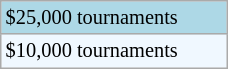<table class="wikitable"  style="font-size:85%; width:12%;">
<tr style="background:lightblue;">
<td>$25,000 tournaments</td>
</tr>
<tr style="background:#f0f8ff;">
<td>$10,000 tournaments</td>
</tr>
</table>
